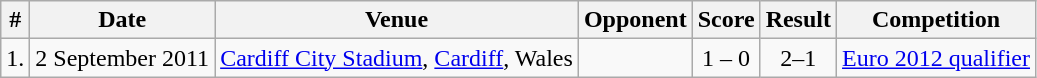<table class="wikitable sortable">
<tr>
<th>#</th>
<th>Date</th>
<th>Venue</th>
<th>Opponent</th>
<th>Score</th>
<th>Result</th>
<th>Competition</th>
</tr>
<tr>
<td>1.</td>
<td>2 September 2011</td>
<td><a href='#'>Cardiff City Stadium</a>, <a href='#'>Cardiff</a>, Wales</td>
<td></td>
<td style="text-align:center;">1 – 0</td>
<td style="text-align:center;">2–1</td>
<td><a href='#'>Euro 2012 qualifier</a></td>
</tr>
</table>
